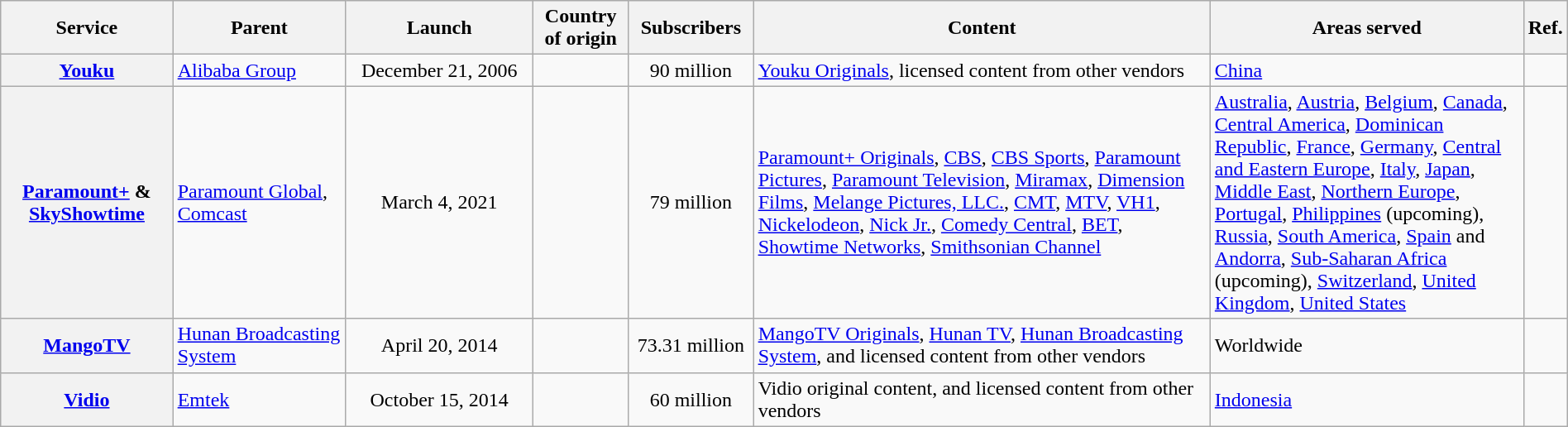<table class="wikitable sortable sort-under-center sticky-header" style="margin:auto; margin:auto;">
<tr>
<th scope="col" style="width:11%">Service</th>
<th scope="col" style="width:11%">Parent</th>
<th scope="col" style="width:12%">Launch</th>
<th>Country of origin</th>
<th scope="col" style="width:08%">Subscribers</th>
<th scope="col">Content</th>
<th scope="col" style="width:20%">Areas served</th>
<th scope="col" style="width:01%" class="unsortable">Ref.</th>
</tr>
<tr>
<th scope="row"><a href='#'>Youku</a></th>
<td><a href='#'>Alibaba Group</a></td>
<td align="center">December 21, 2006</td>
<td></td>
<td align="center">90 million</td>
<td><a href='#'>Youku Originals</a>, licensed content from other vendors</td>
<td><a href='#'>China</a></td>
<td></td>
</tr>
<tr>
<th scope="row"><a href='#'>Paramount+</a> & <a href='#'>SkyShowtime</a></th>
<td><a href='#'>Paramount Global</a>, <a href='#'>Comcast</a></td>
<td align="center">March 4, 2021</td>
<td></td>
<td align="center">79 million</td>
<td><a href='#'>Paramount+ Originals</a>, <a href='#'>CBS</a>, <a href='#'>CBS Sports</a>, <a href='#'>Paramount Pictures</a>, <a href='#'>Paramount Television</a>, <a href='#'>Miramax</a>, <a href='#'>Dimension Films</a>, <a href='#'>Melange Pictures, LLC.</a>, <a href='#'>CMT</a>, <a href='#'>MTV</a>, <a href='#'>VH1</a>, <a href='#'>Nickelodeon</a>, <a href='#'>Nick Jr.</a>, <a href='#'>Comedy Central</a>, <a href='#'>BET</a>, <a href='#'>Showtime Networks</a>, <a href='#'>Smithsonian Channel</a></td>
<td><a href='#'>Australia</a>, <a href='#'>Austria</a>, <a href='#'>Belgium</a>, <a href='#'>Canada</a>, <a href='#'>Central America</a>, <a href='#'>Dominican Republic</a>, <a href='#'>France</a>, <a href='#'>Germany</a>, <a href='#'>Central and Eastern Europe</a>, <a href='#'>Italy</a>, <a href='#'>Japan</a>, <a href='#'>Middle East</a>, <a href='#'>Northern Europe</a>, <a href='#'>Portugal</a>, <a href='#'>Philippines</a> (upcoming), <a href='#'>Russia</a>, <a href='#'>South America</a>, <a href='#'>Spain</a> and <a href='#'>Andorra</a>, <a href='#'>Sub-Saharan Africa</a> (upcoming), <a href='#'>Switzerland</a>, <a href='#'>United Kingdom</a>, <a href='#'>United States</a></td>
<td></td>
</tr>
<tr>
<th scope="row"><a href='#'>MangoTV</a></th>
<td><a href='#'>Hunan Broadcasting System</a></td>
<td align="center">April 20, 2014</td>
<td></td>
<td align="center">73.31 million</td>
<td><a href='#'>MangoTV Originals</a>, <a href='#'>Hunan TV</a>, <a href='#'>Hunan Broadcasting System</a>, and licensed content from other vendors</td>
<td>Worldwide</td>
<td></td>
</tr>
<tr>
<th scope="row"><a href='#'>Vidio</a></th>
<td><a href='#'>Emtek</a></td>
<td align="center">October 15, 2014</td>
<td></td>
<td align="center">60 million</td>
<td>Vidio original content, and licensed content from other vendors</td>
<td><a href='#'>Indonesia</a></td>
<td></td>
</tr>
</table>
